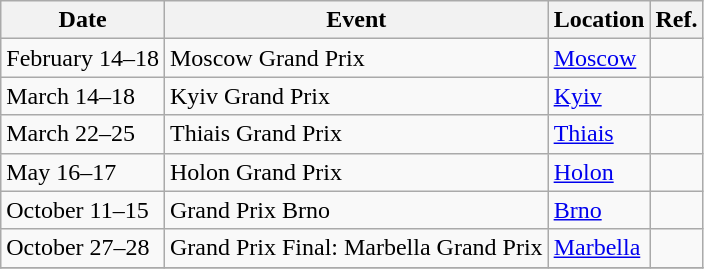<table class="wikitable sortable">
<tr>
<th>Date</th>
<th>Event</th>
<th>Location</th>
<th>Ref.</th>
</tr>
<tr>
<td>February 14–18</td>
<td>Moscow Grand Prix</td>
<td> <a href='#'>Moscow</a></td>
<td></td>
</tr>
<tr>
<td>March 14–18</td>
<td>Kyiv Grand Prix</td>
<td> <a href='#'>Kyiv</a></td>
<td></td>
</tr>
<tr>
<td>March 22–25</td>
<td>Thiais Grand Prix</td>
<td> <a href='#'>Thiais</a></td>
<td></td>
</tr>
<tr>
<td>May 16–17</td>
<td>Holon Grand Prix</td>
<td> <a href='#'>Holon</a></td>
<td></td>
</tr>
<tr>
<td>October 11–15</td>
<td>Grand Prix Brno</td>
<td> <a href='#'>Brno</a></td>
<td></td>
</tr>
<tr>
<td>October 27–28</td>
<td>Grand Prix Final: Marbella Grand Prix</td>
<td> <a href='#'>Marbella</a></td>
<td></td>
</tr>
<tr>
</tr>
</table>
